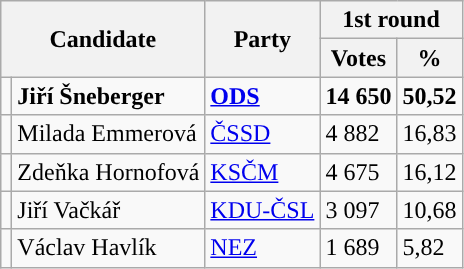<table class="wikitable sortable">
<tr>
<th colspan="2" rowspan="2">Candidate</th>
<th rowspan="2">Party</th>
<th colspan="2">1st round</th>
</tr>
<tr>
<th>Votes</th>
<th>%</th>
</tr>
<tr>
<td style="background-color:"></td>
<td><strong>Jiří Šneberger</strong></td>
<td><a href='#'><strong>ODS</strong></a></td>
<td><strong>14 650</strong></td>
<td><strong>50,52</strong></td>
</tr>
<tr>
<td style="background-color:"></td>
<td>Milada Emmerová</td>
<td><a href='#'>ČSSD</a></td>
<td>4 882</td>
<td>16,83</td>
</tr>
<tr>
<td style="background-color:"></td>
<td>Zdeňka Hornofová</td>
<td><a href='#'>KSČM</a></td>
<td>4 675</td>
<td>16,12</td>
</tr>
<tr>
<td style="background-color:"></td>
<td>Jiří Vačkář</td>
<td><a href='#'>KDU-ČSL</a></td>
<td>3 097</td>
<td>10,68</td>
</tr>
<tr>
<td style="background-color:"></td>
<td>Václav Havlík</td>
<td><a href='#'>NEZ</a></td>
<td>1 689</td>
<td>5,82</td>
</tr>
</table>
